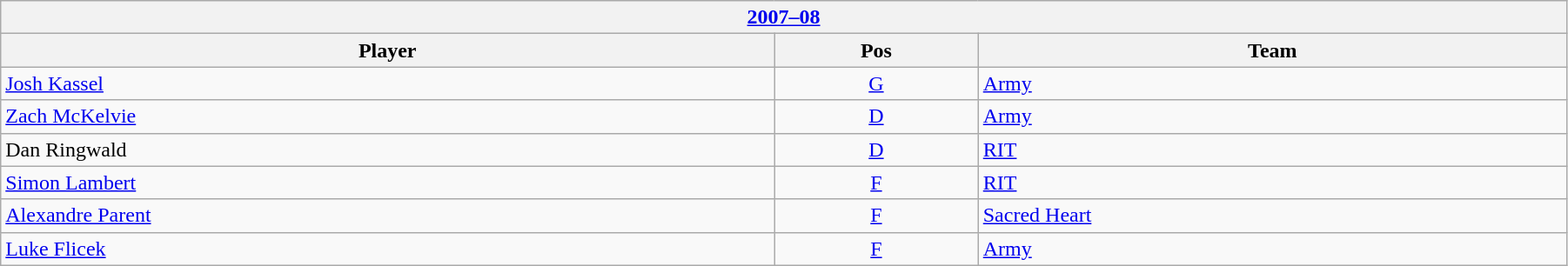<table class="wikitable" width=95%>
<tr>
<th colspan=3><a href='#'>2007–08</a></th>
</tr>
<tr>
<th>Player</th>
<th>Pos</th>
<th>Team</th>
</tr>
<tr>
<td><a href='#'>Josh Kassel</a></td>
<td style="text-align:center;"><a href='#'>G</a></td>
<td><a href='#'>Army</a></td>
</tr>
<tr>
<td><a href='#'>Zach McKelvie</a></td>
<td style="text-align:center;"><a href='#'>D</a></td>
<td><a href='#'>Army</a></td>
</tr>
<tr>
<td>Dan Ringwald</td>
<td style="text-align:center;"><a href='#'>D</a></td>
<td><a href='#'>RIT</a></td>
</tr>
<tr>
<td><a href='#'>Simon Lambert</a></td>
<td style="text-align:center;"><a href='#'>F</a></td>
<td><a href='#'>RIT</a></td>
</tr>
<tr>
<td><a href='#'>Alexandre Parent</a></td>
<td style="text-align:center;"><a href='#'>F</a></td>
<td><a href='#'>Sacred Heart</a></td>
</tr>
<tr>
<td><a href='#'>Luke Flicek</a></td>
<td style="text-align:center;"><a href='#'>F</a></td>
<td><a href='#'>Army</a></td>
</tr>
</table>
